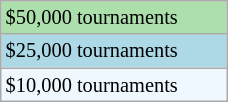<table class="wikitable" style="font-size:85%;" width=12%>
<tr style="background:#addfad;">
<td>$50,000 tournaments</td>
</tr>
<tr style="background:lightblue;">
<td>$25,000 tournaments</td>
</tr>
<tr style="background:#f0f8ff;">
<td>$10,000 tournaments</td>
</tr>
</table>
